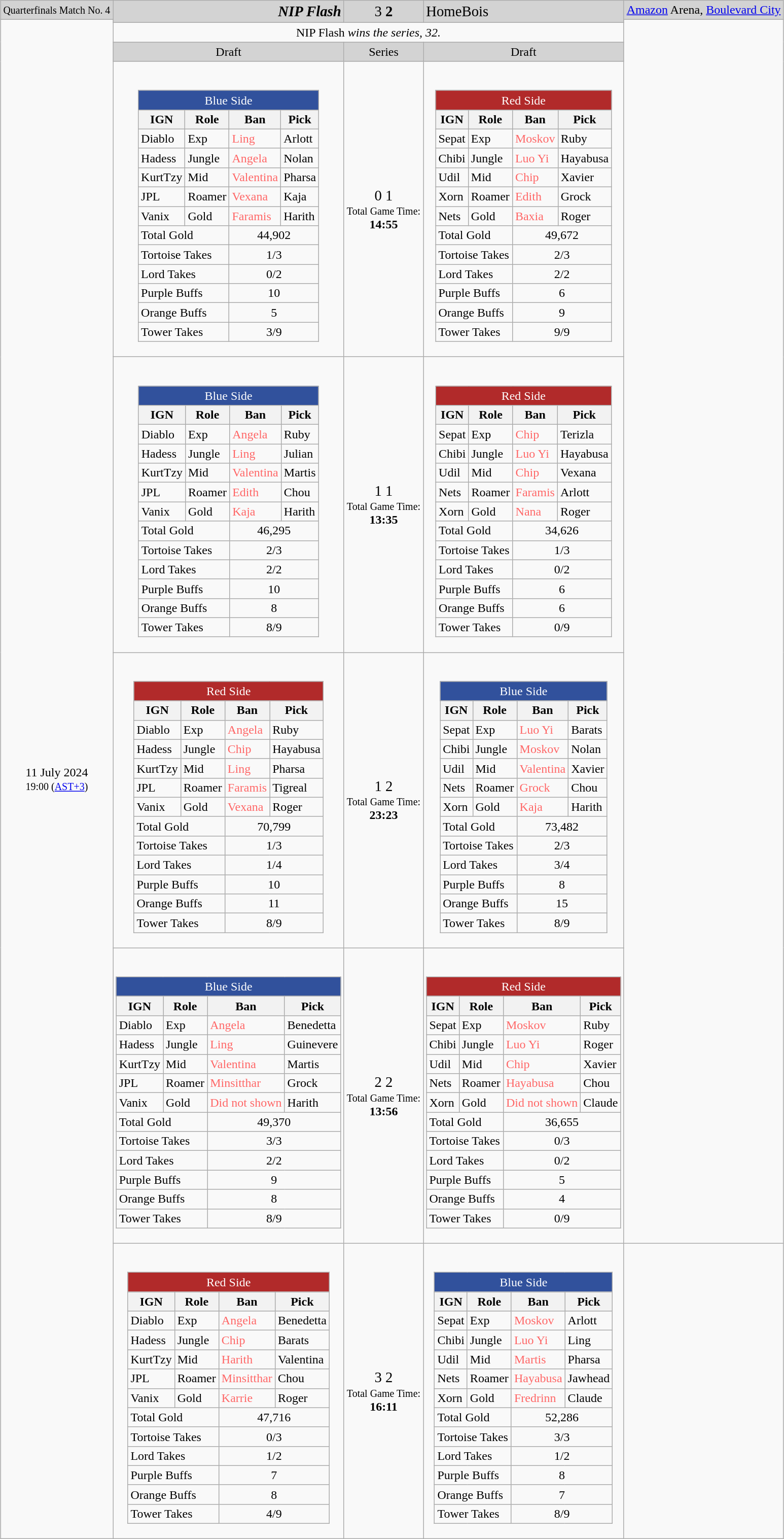<table class="wikitable mw-collapsible mw-collapsed" style="margin-left:auto; margin-right:auto;">
<tr>
<td style="background:#D3D3D3;"><small>Quarterfinals Match No. 4</small></td>
<td rowspan="2" style="text-align:right; background:#D3D3D3;" "><big><strong> <em>NIP Flash<strong><em></big></td>
<td rowspan="2" style="text-align:center;background:#D3D3D3;" "><big></strong>3<strong>  2</big></td>
<td rowspan="2" style="background:#D3D3D3;"><big> </em>HomeBois<em></big></td>
<td style="background:#D3D3D3;"><a href='#'>Amazon</a> Arena, <a href='#'>Boulevard City</a></td>
</tr>
<tr>
<td rowspan="8" style="text-align:center;">11 July 2024 <br> <small>19:00 (<a href='#'>AST+3</a>)</small></td>
<td rowspan="7"></td>
</tr>
<tr>
<td colspan="3" style="text-align:center;"></em>NIP Flash<em> wins the series, 32.</td>
</tr>
<tr>
<td style="text-align:center; background:#D3D3D3;"></strong>Draft<strong></td>
<td style="text-align:center; background:#D3D3D3;"></strong>Series<strong></td>
<td style="text-align:center; background:#D3D3D3;"></strong>Draft<strong></td>
</tr>
<tr>
<td><br><table class="wikitable" style="margin-left:auto; margin-right:auto;">
<tr>
<td colspan="4" style="text-align:center; color:#FFFFFF;" bgcolor="#31519C"></strong>Blue Side<strong></td>
</tr>
<tr>
<th>IGN</th>
<th>Role</th>
<th>Ban</th>
<th>Pick</th>
</tr>
<tr>
<td>Diablo</td>
<td>Exp</td>
<td style="color:#FF6666;"></em>Ling<em></td>
<td></em></strong>Arlott<strong><em></td>
</tr>
<tr>
<td>Hadess</td>
<td>Jungle</td>
<td style="color:#FF6666;"></em>Angela<em></td>
<td></em></strong>Nolan<strong><em></td>
</tr>
<tr>
<td>KurtTzy</td>
<td>Mid</td>
<td style="color:#FF6666;"></em>Valentina<em></td>
<td></em></strong>Pharsa<strong><em></td>
</tr>
<tr>
<td>JPL</td>
<td>Roamer</td>
<td style="color:#FF6666;"></em>Vexana<em></td>
<td></em></strong>Kaja<strong><em></td>
</tr>
<tr>
<td>Vanix</td>
<td>Gold</td>
<td style="color:#FF6666;"></em>Faramis<em></td>
<td></em></strong>Harith<strong><em></td>
</tr>
<tr>
<td colspan="2"></strong>Total Gold<strong></td>
<td colspan="2" style="text-align:center;">44,902</td>
</tr>
<tr>
<td colspan="2"></strong>Tortoise Takes<strong></td>
<td colspan="2" style="text-align:center;">1/3<br><small></small></td>
</tr>
<tr>
<td colspan="2"></strong>Lord Takes<strong></td>
<td colspan="2" style="text-align:center;">0/2<br><small></small></td>
</tr>
<tr>
<td colspan="2"></strong>Purple Buffs<strong></td>
<td colspan="2" style="text-align:center;"></strong>10<strong></td>
</tr>
<tr>
<td colspan="2"></strong>Orange Buffs<strong></td>
<td colspan="2" style="text-align:center;">5</td>
</tr>
<tr>
<td colspan="2"></strong>Tower Takes<strong></td>
<td colspan="2" style="text-align:center;">3/9<br><small></small></td>
</tr>
</table>
</td>
<td style="text-align:center;"><big></strong>0  1<strong></big><br><small></strong>Total Game Time:<strong></small><br></em>14:55<em></td>
<td><br><table class="wikitable" style="margin-left:auto; margin-right:auto;">
<tr>
<td colspan="4" style="text-align:center; color:#FFFFFF;" bgcolor="#B12A2A"></strong>Red Side<strong></td>
</tr>
<tr>
<th>IGN</th>
<th>Role</th>
<th>Ban</th>
<th>Pick</th>
</tr>
<tr>
<td>Sepat</td>
<td>Exp</td>
<td style="color:#FF6666;"></em>Moskov<em></td>
<td></em></strong>Ruby<strong><em></td>
</tr>
<tr>
<td>Chibi</td>
<td>Jungle</td>
<td style="color:#FF6666;"></em>Luo Yi<em></td>
<td></em></strong>Hayabusa<strong><em></td>
</tr>
<tr>
<td>Udil</td>
<td>Mid</td>
<td style="color:#FF6666;"></em>Chip<em></td>
<td></em></strong>Xavier<strong><em></td>
</tr>
<tr>
<td>Xorn</td>
<td>Roamer</td>
<td style="color:#FF6666;"></em>Edith<em></td>
<td></em></strong>Grock<strong><em></td>
</tr>
<tr>
<td>Nets</td>
<td>Gold</td>
<td style="color:#FF6666;"></em>Baxia<em></td>
<td></em></strong>Roger<strong><em></td>
</tr>
<tr>
<td colspan="2"></strong>Total Gold<strong></td>
<td colspan="2" style="text-align:center;"></strong>49,672<strong></td>
</tr>
<tr>
<td colspan="2"></strong>Tortoise Takes<strong></td>
<td colspan="2" style="text-align:center;"></strong>2/3<strong><br></strong><small></small><strong></td>
</tr>
<tr>
<td colspan="2"></strong>Lord Takes<strong></td>
<td colspan="2" style="text-align:center;"></strong>2/2<strong><br><small></strong><strong></small></td>
</tr>
<tr>
<td colspan="2"></strong>Purple Buffs<strong></td>
<td colspan="2" style="text-align:center;">6</td>
</tr>
<tr>
<td colspan="2"></strong>Orange Buffs<strong></td>
<td colspan="2" style="text-align:center;"></strong>9<strong></td>
</tr>
<tr>
<td colspan="2"></strong>Tower Takes<strong></td>
<td colspan="2" style="text-align:center;"></strong>9/9<strong><br><small></strong><strong></small></td>
</tr>
</table>
</td>
</tr>
<tr>
<td><br><table class="wikitable" style="margin-left:auto; margin-right:auto;">
<tr>
<td colspan="4" style="text-align:center; color:#FFFFFF;" bgcolor="#31519C"></strong>Blue Side<strong></td>
</tr>
<tr>
<th>IGN</th>
<th>Role</th>
<th>Ban</th>
<th>Pick</th>
</tr>
<tr>
<td>Diablo</td>
<td>Exp</td>
<td style="color:#FF6666;">Angela</td>
<td></em></strong>Ruby<strong><em></td>
</tr>
<tr>
<td>Hadess</td>
<td>Jungle</td>
<td style="color:#FF6666;">Ling</td>
<td></em></strong>Julian<strong><em></td>
</tr>
<tr>
<td>KurtTzy</td>
<td>Mid</td>
<td style="color:#FF6666;">Valentina</td>
<td></em></strong>Martis<strong><em></td>
</tr>
<tr>
<td>JPL</td>
<td>Roamer</td>
<td style="color:#FF6666;">Edith</td>
<td></em></strong>Chou<strong><em></td>
</tr>
<tr>
<td>Vanix</td>
<td>Gold</td>
<td style="color:#FF6666;">Kaja</td>
<td></em></strong>Harith<strong><em></td>
</tr>
<tr>
<td colspan="2"></strong>Total Gold<strong></td>
<td colspan="2" style="text-align:center;"></strong>46,295<strong></td>
</tr>
<tr>
<td colspan="2"></strong>Tortoise Takes<strong></td>
<td colspan="2" style="text-align:center;"></strong>2/3<strong><br></strong><small></small><strong></td>
</tr>
<tr>
<td colspan="2"></strong>Lord Takes<strong></td>
<td colspan="2" style="text-align:center;"></strong>2/2<strong><br><small></strong><strong></small></td>
</tr>
<tr>
<td colspan="2"></strong>Purple Buffs<strong></td>
<td colspan="2" style="text-align:center;"></strong>10<strong></td>
</tr>
<tr>
<td colspan="2"></strong>Orange Buffs<strong></td>
<td colspan="2" style="text-align:center;"></strong>8<strong></td>
</tr>
<tr>
<td colspan="2"></strong>Tower Takes<strong></td>
<td colspan="2" style="text-align:center;"></strong>8/9<strong><br><small></strong><strong></small></td>
</tr>
</table>
</td>
<td style="text-align:center;"><big></strong>1  1<strong></big><br><small></strong>Total Game Time:<strong></small><br></em>13:35<em></td>
<td><br><table class="wikitable" style="margin-left:auto; margin-right:auto;">
<tr>
<td colspan="4" style="text-align:center; color:#FFFFFF;" bgcolor="#B12A2A"></strong>Red Side<strong></td>
</tr>
<tr>
<th>IGN</th>
<th>Role</th>
<th>Ban</th>
<th>Pick</th>
</tr>
<tr>
<td>Sepat</td>
<td>Exp</td>
<td style="color:#FF6666;">Chip</td>
<td></em></strong>Terizla<strong><em></td>
</tr>
<tr>
<td>Chibi</td>
<td>Jungle</td>
<td style="color:#FF6666;">Luo Yi</td>
<td></em></strong>Hayabusa<strong><em></td>
</tr>
<tr>
<td>Udil</td>
<td>Mid</td>
<td style="color:#FF6666;">Chip</td>
<td></em></strong>Vexana<strong><em></td>
</tr>
<tr>
<td>Nets</td>
<td>Roamer</td>
<td style="color:#FF6666;">Faramis</td>
<td></em></strong>Arlott<strong><em></td>
</tr>
<tr>
<td>Xorn</td>
<td>Gold</td>
<td style="color:#FF6666;">Nana</td>
<td></em></strong>Roger<strong><em></td>
</tr>
<tr>
<td colspan="2"></strong>Total Gold<strong></td>
<td colspan="2" style="text-align:center;">34,626</td>
</tr>
<tr>
<td colspan="2"></strong>Tortoise Takes<strong></td>
<td colspan="2" style="text-align:center;">1/3<br><small></small></td>
</tr>
<tr>
<td colspan="2"></strong>Lord Takes<strong></td>
<td colspan="2" style="text-align:center;">0/2<br><small></small></td>
</tr>
<tr>
<td colspan="2"></strong>Purple Buffs<strong></td>
<td colspan="2" style="text-align:center;">6</td>
</tr>
<tr>
<td colspan="2"></strong>Orange Buffs<strong></td>
<td colspan="2" style="text-align:center;">6</td>
</tr>
<tr>
<td colspan="2"></strong>Tower Takes<strong></td>
<td colspan="2" style="text-align:center;">0/9<br><small></small></td>
</tr>
</table>
</td>
</tr>
<tr>
<td><br><table class="wikitable" style="margin-left:auto; margin-right:auto;">
<tr>
<td colspan="4" style="text-align:center; color:#FFFFFF;" bgcolor="#B12A2A"></strong>Red Side<strong></td>
</tr>
<tr>
<th>IGN</th>
<th>Role</th>
<th>Ban</th>
<th>Pick</th>
</tr>
<tr>
<td>Diablo</td>
<td>Exp</td>
<td style="color:#FF6666;"></em>Angela<em></td>
<td></em></strong>Ruby<strong><em></td>
</tr>
<tr>
<td>Hadess</td>
<td>Jungle</td>
<td style="color:#FF6666;"></em>Chip<em></td>
<td></em></strong>Hayabusa<strong><em></td>
</tr>
<tr>
<td>KurtTzy</td>
<td>Mid</td>
<td style="color:#FF6666;"></em>Ling<em></td>
<td></em></strong>Pharsa<strong><em></td>
</tr>
<tr>
<td>JPL</td>
<td>Roamer</td>
<td style="color:#FF6666;"></em>Faramis<em></td>
<td></em></strong>Tigreal<strong><em></td>
</tr>
<tr>
<td>Vanix</td>
<td>Gold</td>
<td style="color:#FF6666;"></em>Vexana<em></td>
<td></em></strong>Roger<strong><em></td>
</tr>
<tr>
<td colspan="2"></strong>Total Gold<strong></td>
<td colspan="2" style="text-align:center;">70,799</td>
</tr>
<tr>
<td colspan="2"></strong>Tortoise Takes<strong></td>
<td colspan="2" style="text-align:center;">1/3<br><small></small></td>
</tr>
<tr>
<td colspan="2"></strong>Lord Takes<strong></td>
<td colspan="2" style="text-align:center;">1/4<br><small></small></td>
</tr>
<tr>
<td colspan="2"></strong>Purple Buffs<strong></td>
<td colspan="2" style="text-align:center;">10</td>
</tr>
<tr>
<td colspan="2"></strong>Orange Buffs<strong></td>
<td colspan="2" style="text-align:center;">11</td>
</tr>
<tr>
<td colspan="2"></strong>Tower Takes<strong></td>
<td colspan="2" style="text-align:center;">8/9<br><small></small></td>
</tr>
</table>
</td>
<td style="text-align:center;"><big></strong>1  2<strong></big><br><small></strong>Total Game Time:<strong></small><br></em>23:23<em></td>
<td><br><table class="wikitable" style="margin-left:auto; margin-right:auto;">
<tr>
<td colspan="4" style="text-align:center; color:#FFFFFF;" bgcolor="#31519C"></strong>Blue Side<strong></td>
</tr>
<tr>
<th>IGN</th>
<th>Role</th>
<th>Ban</th>
<th>Pick</th>
</tr>
<tr>
<td>Sepat</td>
<td>Exp</td>
<td style="color:#FF6666;"></em>Luo Yi<em></td>
<td></em></strong>Barats<strong><em></td>
</tr>
<tr>
<td>Chibi</td>
<td>Jungle</td>
<td style="color:#FF6666;"></em>Moskov<em></td>
<td></em></strong>Nolan<strong><em></td>
</tr>
<tr>
<td>Udil</td>
<td>Mid</td>
<td style="color:#FF6666;"></em>Valentina<em></td>
<td></em></strong>Xavier<strong><em></td>
</tr>
<tr>
<td>Nets</td>
<td>Roamer</td>
<td style="color:#FF6666;"></em>Grock<em></td>
<td></em></strong>Chou<strong><em></td>
</tr>
<tr>
<td>Xorn</td>
<td>Gold</td>
<td style="color:#FF6666;"></em>Kaja<em></td>
<td></em></strong>Harith<strong><em></td>
</tr>
<tr>
<td colspan="2"></strong>Total Gold<strong></td>
<td colspan="2" style="text-align:center;"></strong>73,482<strong></td>
</tr>
<tr>
<td colspan="2"></strong>Tortoise Takes<strong></td>
<td colspan="2" style="text-align:center;"></strong>2/3<strong><br></strong><small></small><strong></td>
</tr>
<tr>
<td colspan="2"></strong>Lord Takes<strong></td>
<td colspan="2" style="text-align:center;"></strong>3/4<strong><br></strong><small></small><strong></td>
</tr>
<tr>
<td colspan="2"></strong>Purple Buffs<strong></td>
<td colspan="2" style="text-align:center;">8</td>
</tr>
<tr>
<td colspan="2"></strong>Orange Buffs<strong></td>
<td colspan="2" style="text-align:center;"></strong>15<strong></td>
</tr>
<tr>
<td colspan="2"></strong>Tower Takes<strong></td>
<td colspan="2" style="text-align:center;">8/9<br><small></small></td>
</tr>
</table>
</td>
</tr>
<tr>
<td><br><table class="wikitable" style="margin-left:auto; margin-right:auto;">
<tr>
<td colspan="4" style="text-align:center; color:#FFFFFF;" bgcolor="#31519C"></strong>Blue Side<strong></td>
</tr>
<tr>
<th>IGN</th>
<th>Role</th>
<th>Ban</th>
<th>Pick</th>
</tr>
<tr>
<td>Diablo</td>
<td>Exp</td>
<td style="color:#FF6666;"></em>Angela<em></td>
<td></em></strong>Benedetta<strong><em></td>
</tr>
<tr>
<td>Hadess</td>
<td>Jungle</td>
<td style="color:#FF6666;"></em>Ling<em></td>
<td></em></strong>Guinevere<strong><em></td>
</tr>
<tr>
<td>KurtTzy</td>
<td>Mid</td>
<td style="color:#FF6666;"></em>Valentina<em></td>
<td></em></strong>Martis<strong><em></td>
</tr>
<tr>
<td>JPL</td>
<td>Roamer</td>
<td style="color:#FF6666;"></em>Minsitthar<em></td>
<td></em></strong>Grock<strong><em></td>
</tr>
<tr>
<td>Vanix</td>
<td>Gold</td>
<td style="color:#FF6666;"></em>Did not shown<em></td>
<td></em></strong>Harith<strong><em></td>
</tr>
<tr>
<td colspan="2"></strong>Total Gold<strong></td>
<td colspan="2" style="text-align:center;"></strong>49,370<strong></td>
</tr>
<tr>
<td colspan="2"></strong>Tortoise Takes<strong></td>
<td colspan="2" style="text-align:center;"></strong>3/3<strong><br></strong><small></small><strong></td>
</tr>
<tr>
<td colspan="2"></strong>Lord Takes<strong></td>
<td colspan="2" style="text-align:center;"></strong>2/2<strong><br><small></strong><strong></small></td>
</tr>
<tr>
<td colspan="2"></strong>Purple Buffs<strong></td>
<td colspan="2" style="text-align:center;"></strong>9<strong></td>
</tr>
<tr>
<td colspan="2"></strong>Orange Buffs<strong></td>
<td colspan="2" style="text-align:center;"></strong>8<strong></td>
</tr>
<tr>
<td colspan="2"></strong>Tower Takes<strong></td>
<td colspan="2" style="text-align:center;"></strong>8/9<strong><br><small></strong><strong></small></td>
</tr>
</table>
</td>
<td style="text-align:center;"><big></strong>2  2<strong></big><br><small></strong>Total Game Time:<strong></small><br></em>13:56<em></td>
<td><br><table class="wikitable" style="margin-left:auto; margin-right:auto;">
<tr>
<td colspan="4" style="text-align:center; color:#FFFFFF;" bgcolor="#B12A2A"></strong>Red Side<strong></td>
</tr>
<tr>
<th>IGN</th>
<th>Role</th>
<th>Ban</th>
<th>Pick</th>
</tr>
<tr>
<td>Sepat</td>
<td>Exp</td>
<td style="color:#FF6666;"></em>Moskov<em></td>
<td></em></strong>Ruby<strong><em></td>
</tr>
<tr>
<td>Chibi</td>
<td>Jungle</td>
<td style="color:#FF6666;"></em>Luo Yi<em></td>
<td></em></strong>Roger<strong><em></td>
</tr>
<tr>
<td>Udil</td>
<td>Mid</td>
<td style="color:#FF6666;"></em>Chip<em></td>
<td></em></strong>Xavier<strong><em></td>
</tr>
<tr>
<td>Nets</td>
<td>Roamer</td>
<td style="color:#FF6666;"></em>Hayabusa<em></td>
<td></em></strong>Chou<strong><em></td>
</tr>
<tr>
<td>Xorn</td>
<td>Gold</td>
<td style="color:#FF6666;"></em>Did not shown<em></td>
<td></em></strong>Claude<strong><em></td>
</tr>
<tr>
<td colspan="2"></strong>Total Gold<strong></td>
<td colspan="2" style="text-align:center;">36,655</td>
</tr>
<tr>
<td colspan="2"></strong>Tortoise Takes<strong></td>
<td colspan="2" style="text-align:center;">0/3<br><small></small></td>
</tr>
<tr>
<td colspan="2"></strong>Lord Takes<strong></td>
<td colspan="2" style="text-align:center;">0/2<br><small></small></td>
</tr>
<tr>
<td colspan="2"></strong>Purple Buffs<strong></td>
<td colspan="2" style="text-align:center;">5</td>
</tr>
<tr>
<td colspan="2"></strong>Orange Buffs<strong></td>
<td colspan="2" style="text-align:center;">4</td>
</tr>
<tr>
<td colspan="2"></strong>Tower Takes<strong></td>
<td colspan="2" style="text-align:center;">0/9<br><small></small></td>
</tr>
</table>
</td>
</tr>
<tr>
<td><br><table class="wikitable" style="margin-left:auto; margin-right:auto;">
<tr>
<td colspan="4" style="text-align:center; color:#FFFFFF;" bgcolor="#B12A2A"></strong>Red Side<strong></td>
</tr>
<tr>
<th>IGN</th>
<th>Role</th>
<th>Ban</th>
<th>Pick</th>
</tr>
<tr>
<td>Diablo</td>
<td>Exp</td>
<td style="color:#FF6666;"></em>Angela<em></td>
<td></em></strong>Benedetta<strong><em></td>
</tr>
<tr>
<td>Hadess</td>
<td>Jungle</td>
<td style="color:#FF6666;"></em>Chip<em></td>
<td></em></strong>Barats<strong><em></td>
</tr>
<tr>
<td>KurtTzy</td>
<td>Mid</td>
<td style="color:#FF6666;"></em>Harith<em></td>
<td></em></strong>Valentina<strong><em></td>
</tr>
<tr>
<td>JPL</td>
<td>Roamer</td>
<td style="color:#FF6666;"></em>Minsitthar<em></td>
<td></em></strong>Chou<strong><em></td>
</tr>
<tr>
<td>Vanix</td>
<td>Gold</td>
<td style="color:#FF6666;"></em>Karrie<em></td>
<td></em></strong>Roger<strong><em></td>
</tr>
<tr>
<td colspan="2"></strong>Total Gold<strong></td>
<td colspan="2" style="text-align:center;">47,716</td>
</tr>
<tr>
<td colspan="2"></strong>Tortoise Takes<strong></td>
<td colspan="2" style="text-align:center;">0/3<br><small></small></td>
</tr>
<tr>
<td colspan="2"></strong>Lord Takes<strong></td>
<td colspan="2" style="text-align:center;">1/2<br><small></small></td>
</tr>
<tr>
<td colspan="2"></strong>Purple Buffs<strong></td>
<td colspan="2" style="text-align:center;">7</td>
</tr>
<tr>
<td colspan="2"></strong>Orange Buffs<strong></td>
<td colspan="2" style="text-align:center;"></strong>8<strong></td>
</tr>
<tr>
<td colspan="2"></strong>Tower Takes<strong></td>
<td colspan="2" style="text-align:center;">4/9<br><small></small></td>
</tr>
</table>
</td>
<td style="text-align:center;"><big></strong>3  2<strong></big><br><small></strong>Total Game Time:<strong></small><br></em>16:11<em></td>
<td><br><table class="wikitable" style="margin-left:auto; margin-right:auto;">
<tr>
<td colspan="4" style="text-align:center; color:#FFFFFF;" bgcolor="#31519C"></strong>Blue Side<strong></td>
</tr>
<tr>
<th>IGN</th>
<th>Role</th>
<th>Ban</th>
<th>Pick</th>
</tr>
<tr>
<td>Sepat</td>
<td>Exp</td>
<td style="color:#FF6666;"></em>Moskov<em></td>
<td></em></strong>Arlott<strong><em></td>
</tr>
<tr>
<td>Chibi</td>
<td>Jungle</td>
<td style="color:#FF6666;"></em>Luo Yi<em></td>
<td></em></strong>Ling<strong><em></td>
</tr>
<tr>
<td>Udil</td>
<td>Mid</td>
<td style="color:#FF6666;"></em>Martis<em></td>
<td></em></strong>Pharsa<strong><em></td>
</tr>
<tr>
<td>Nets</td>
<td>Roamer</td>
<td style="color:#FF6666;"></em>Hayabusa<em></td>
<td></em></strong>Jawhead<strong><em></td>
</tr>
<tr>
<td>Xorn</td>
<td>Gold</td>
<td style="color:#FF6666;"></em>Fredrinn<em></td>
<td></em></strong>Claude<strong><em></td>
</tr>
<tr>
<td colspan="2"></strong>Total Gold<strong></td>
<td colspan="2" style="text-align:center;"></strong>52,286<strong></td>
</tr>
<tr>
<td colspan="2"></strong>Tortoise Takes<strong></td>
<td colspan="2" style="text-align:center;"></strong>3/3<strong><br></strong><small></small><strong></td>
</tr>
<tr>
<td colspan="2"></strong>Lord Takes<strong></td>
<td colspan="2" style="text-align:center;">1/2<br><small></small></td>
</tr>
<tr>
<td colspan="2"></strong>Purple Buffs<strong></td>
<td colspan="2" style="text-align:center;"></strong>8<strong></td>
</tr>
<tr>
<td colspan="2"></strong>Orange Buffs<strong></td>
<td colspan="2" style="text-align:center;">7</td>
</tr>
<tr>
<td colspan="2"></strong>Tower Takes<strong></td>
<td colspan="2" style="text-align:center;"></strong>8/9<strong><br><small></strong><strong></small></td>
</tr>
</table>
</td>
<td></td>
</tr>
</table>
